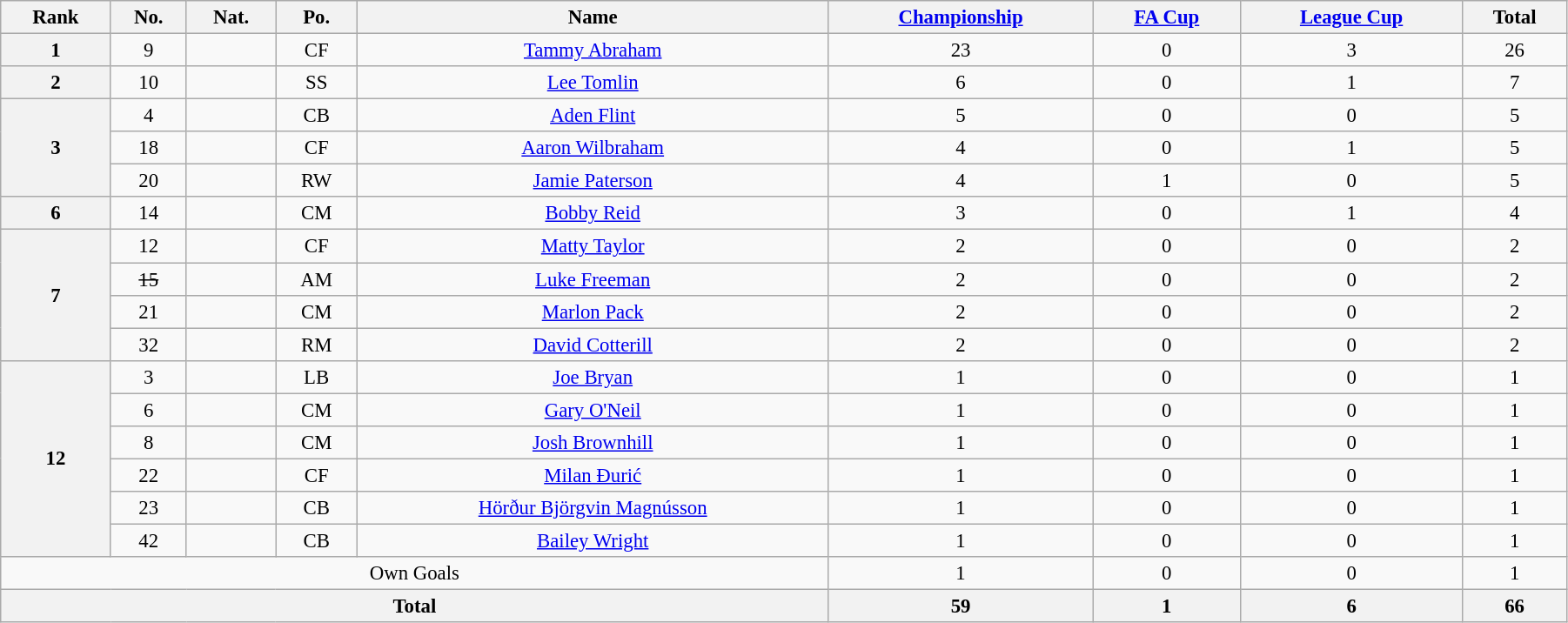<table class="wikitable" style="text-align:center; font-size:95%; width:95%;">
<tr>
<th>Rank</th>
<th>No.</th>
<th>Nat.</th>
<th>Po.</th>
<th>Name</th>
<th><a href='#'>Championship</a></th>
<th><a href='#'>FA Cup</a></th>
<th><a href='#'>League Cup</a></th>
<th>Total</th>
</tr>
<tr>
<th rowspan=1>1</th>
<td>9</td>
<td></td>
<td>CF</td>
<td><a href='#'>Tammy Abraham</a></td>
<td>23</td>
<td>0</td>
<td>3</td>
<td>26</td>
</tr>
<tr>
<th rowspan=1>2</th>
<td>10</td>
<td></td>
<td>SS</td>
<td><a href='#'>Lee Tomlin</a></td>
<td>6</td>
<td>0</td>
<td>1</td>
<td>7</td>
</tr>
<tr>
<th rowspan=3>3</th>
<td>4</td>
<td></td>
<td>CB</td>
<td><a href='#'>Aden Flint</a></td>
<td>5</td>
<td>0</td>
<td>0</td>
<td>5</td>
</tr>
<tr>
<td>18</td>
<td></td>
<td>CF</td>
<td><a href='#'>Aaron Wilbraham</a></td>
<td>4</td>
<td>0</td>
<td>1</td>
<td>5</td>
</tr>
<tr>
<td>20</td>
<td></td>
<td>RW</td>
<td><a href='#'>Jamie Paterson</a></td>
<td>4</td>
<td>1</td>
<td>0</td>
<td>5</td>
</tr>
<tr>
<th rowspan=1>6</th>
<td>14</td>
<td></td>
<td>CM</td>
<td><a href='#'>Bobby Reid</a></td>
<td>3</td>
<td>0</td>
<td>1</td>
<td>4</td>
</tr>
<tr>
<th rowspan=4>7</th>
<td>12</td>
<td></td>
<td>CF</td>
<td><a href='#'>Matty Taylor</a></td>
<td>2</td>
<td>0</td>
<td>0</td>
<td>2</td>
</tr>
<tr>
<td><s>15</s></td>
<td></td>
<td>AM</td>
<td><a href='#'>Luke Freeman</a></td>
<td>2</td>
<td>0</td>
<td>0</td>
<td>2</td>
</tr>
<tr>
<td>21</td>
<td></td>
<td>CM</td>
<td><a href='#'>Marlon Pack</a></td>
<td>2</td>
<td>0</td>
<td>0</td>
<td>2</td>
</tr>
<tr>
<td>32</td>
<td></td>
<td>RM</td>
<td><a href='#'>David Cotterill</a></td>
<td>2</td>
<td>0</td>
<td>0</td>
<td>2</td>
</tr>
<tr>
<th rowspan=6>12</th>
<td>3</td>
<td></td>
<td>LB</td>
<td><a href='#'>Joe Bryan</a></td>
<td>1</td>
<td>0</td>
<td>0</td>
<td>1</td>
</tr>
<tr>
<td>6</td>
<td></td>
<td>CM</td>
<td><a href='#'>Gary O'Neil</a></td>
<td>1</td>
<td>0</td>
<td>0</td>
<td>1</td>
</tr>
<tr>
<td>8</td>
<td></td>
<td>CM</td>
<td><a href='#'>Josh Brownhill</a></td>
<td>1</td>
<td>0</td>
<td>0</td>
<td>1</td>
</tr>
<tr>
<td>22</td>
<td></td>
<td>CF</td>
<td><a href='#'>Milan Đurić</a></td>
<td>1</td>
<td>0</td>
<td>0</td>
<td>1</td>
</tr>
<tr>
<td>23</td>
<td></td>
<td>CB</td>
<td><a href='#'>Hörður Björgvin Magnússon</a></td>
<td>1</td>
<td>0</td>
<td>0</td>
<td>1</td>
</tr>
<tr>
<td>42</td>
<td></td>
<td>CB</td>
<td><a href='#'>Bailey Wright</a></td>
<td>1</td>
<td>0</td>
<td>0</td>
<td>1</td>
</tr>
<tr>
<td colspan=5>Own Goals</td>
<td>1</td>
<td>0</td>
<td>0</td>
<td>1</td>
</tr>
<tr>
<th colspan=5>Total</th>
<th>59</th>
<th>1</th>
<th>6</th>
<th>66</th>
</tr>
</table>
